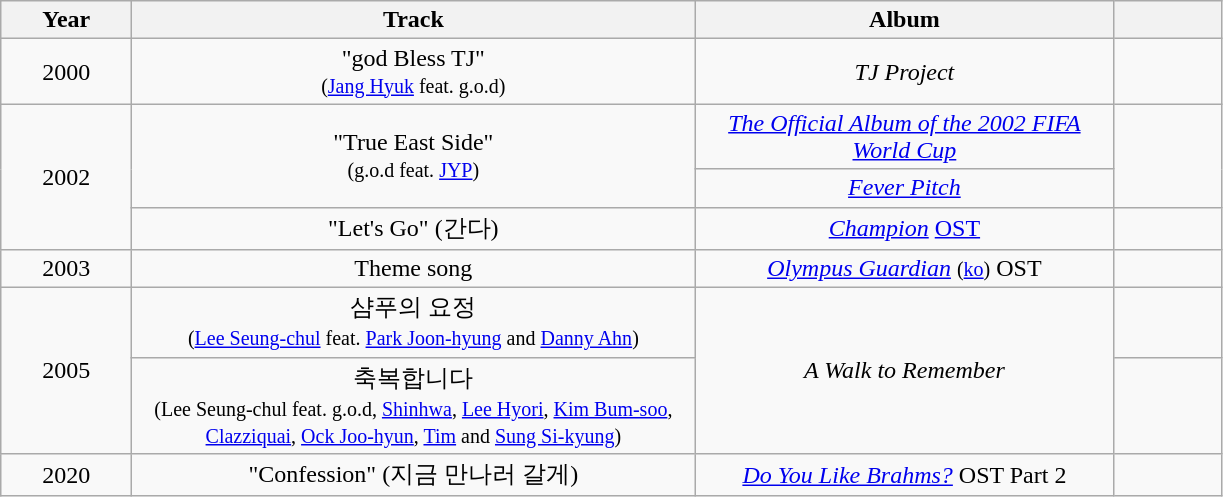<table class="wikitable" style="text-align:center;">
<tr>
<th style="width:5em;">Year</th>
<th style="width:23em;">Track</th>
<th style="width:17em;">Album</th>
<th style="width:4em;"></th>
</tr>
<tr>
<td>2000</td>
<td>"god Bless TJ"<br><small>(<a href='#'>Jang Hyuk</a> feat. g.o.d)</small></td>
<td><em>TJ Project</em></td>
<td></td>
</tr>
<tr>
<td rowspan="3">2002</td>
<td rowspan="2">"True East Side"<br><small>(g.o.d feat. <a href='#'>JYP</a>)</small></td>
<td><em><a href='#'>The Official Album of the 2002 FIFA World Cup</a></em></td>
<td rowspan="2"></td>
</tr>
<tr>
<td><em><a href='#'>Fever Pitch</a></em></td>
</tr>
<tr>
<td>"Let's Go" (간다)</td>
<td><em><a href='#'>Champion</a></em> <a href='#'>OST</a></td>
<td></td>
</tr>
<tr>
<td>2003</td>
<td>Theme song</td>
<td><em><a href='#'>Olympus Guardian</a></em> <small>(<a href='#'>ko</a>)</small> OST</td>
<td></td>
</tr>
<tr>
<td rowspan="2">2005</td>
<td>샴푸의 요정 <br><small>(<a href='#'>Lee Seung-chul</a> feat. <a href='#'>Park Joon-hyung</a> and <a href='#'>Danny Ahn</a>)</small></td>
<td rowspan="2"><em>A Walk to Remember</em></td>
<td></td>
</tr>
<tr>
<td>축복합니다 <br><small>(Lee Seung-chul feat. g.o.d, <a href='#'>Shinhwa</a>, <a href='#'>Lee Hyori</a>, <a href='#'>Kim Bum-soo</a>, <a href='#'>Clazziquai</a>, <a href='#'>Ock Joo-hyun</a>, <a href='#'>Tim</a> and <a href='#'>Sung Si-kyung</a>)</small></td>
<td></td>
</tr>
<tr>
<td>2020</td>
<td>"Confession" (지금 만나러 갈게)</td>
<td><em><a href='#'>Do You Like Brahms?</a></em> OST Part 2</td>
<td></td>
</tr>
</table>
